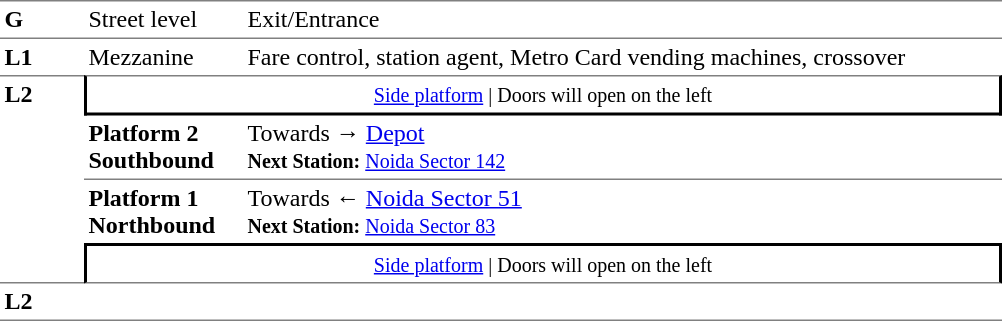<table table border=0 cellspacing=0 cellpadding=3>
<tr>
<td style="border-bottom:solid 1px gray;border-top:solid 1px gray;" width=50 valign=top><strong>G</strong></td>
<td style="border-top:solid 1px gray;border-bottom:solid 1px gray;" width=100 valign=top>Street level</td>
<td style="border-top:solid 1px gray;border-bottom:solid 1px gray;" width=500 valign=top>Exit/Entrance</td>
</tr>
<tr>
<td valign=top><strong>L1</strong></td>
<td valign=top>Mezzanine</td>
<td valign=top>Fare control, station agent, Metro Card vending machines, crossover<br></td>
</tr>
<tr>
<td style="border-top:solid 1px gray;border-bottom:solid 1px gray;" width=50 rowspan=4 valign=top><strong>L2</strong></td>
<td style="border-top:solid 1px gray;border-right:solid 2px black;border-left:solid 2px black;border-bottom:solid 2px black;text-align:center;" colspan=2><small><a href='#'>Side platform</a> | Doors will open on the left </small></td>
</tr>
<tr>
<td style="border-bottom:solid 1px gray;" width=100><span><strong>Platform 2</strong><br><strong>Southbound</strong></span></td>
<td style="border-bottom:solid 1px gray;" width=500>Towards → <a href='#'>Depot</a><br><small><strong>Next Station:</strong> <a href='#'>Noida Sector 142</a></small></td>
</tr>
<tr>
<td><span><strong>Platform 1</strong><br><strong>Northbound</strong></span></td>
<td>Towards ← <a href='#'>Noida Sector 51</a><br><small><strong>Next Station:</strong> <a href='#'>Noida Sector 83</a></small></td>
</tr>
<tr>
<td style="border-top:solid 2px black;border-right:solid 2px black;border-left:solid 2px black;border-bottom:solid 1px gray;" colspan=2 align=center><small><a href='#'>Side platform</a> | Doors will open on the left </small></td>
</tr>
<tr>
<td style="border-bottom:solid 1px gray;" width=50 rowspan=2 valign=top><strong>L2</strong></td>
<td style="border-bottom:solid 1px gray;" width=100></td>
<td style="border-bottom:solid 1px gray;" width=500></td>
</tr>
<tr>
</tr>
</table>
